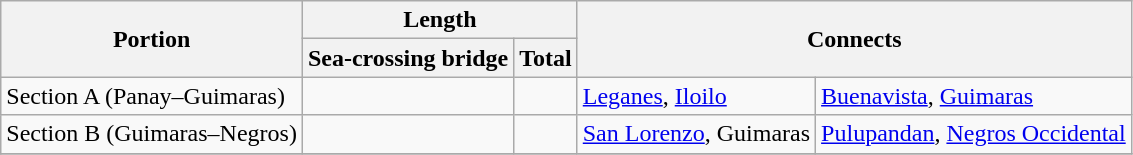<table class="wikitable">
<tr>
<th rowspan=2>Portion</th>
<th colspan=2>Length</th>
<th rowspan=2 colspan=2>Connects</th>
</tr>
<tr>
<th>Sea-crossing bridge</th>
<th>Total</th>
</tr>
<tr>
<td>Section A (Panay–Guimaras)</td>
<td></td>
<td></td>
<td><a href='#'>Leganes</a>, <a href='#'>Iloilo</a></td>
<td><a href='#'>Buenavista</a>, <a href='#'>Guimaras</a></td>
</tr>
<tr>
<td>Section B (Guimaras–Negros)</td>
<td></td>
<td></td>
<td><a href='#'>San Lorenzo</a>, Guimaras</td>
<td><a href='#'>Pulupandan</a>, <a href='#'>Negros Occidental</a></td>
</tr>
<tr>
</tr>
</table>
